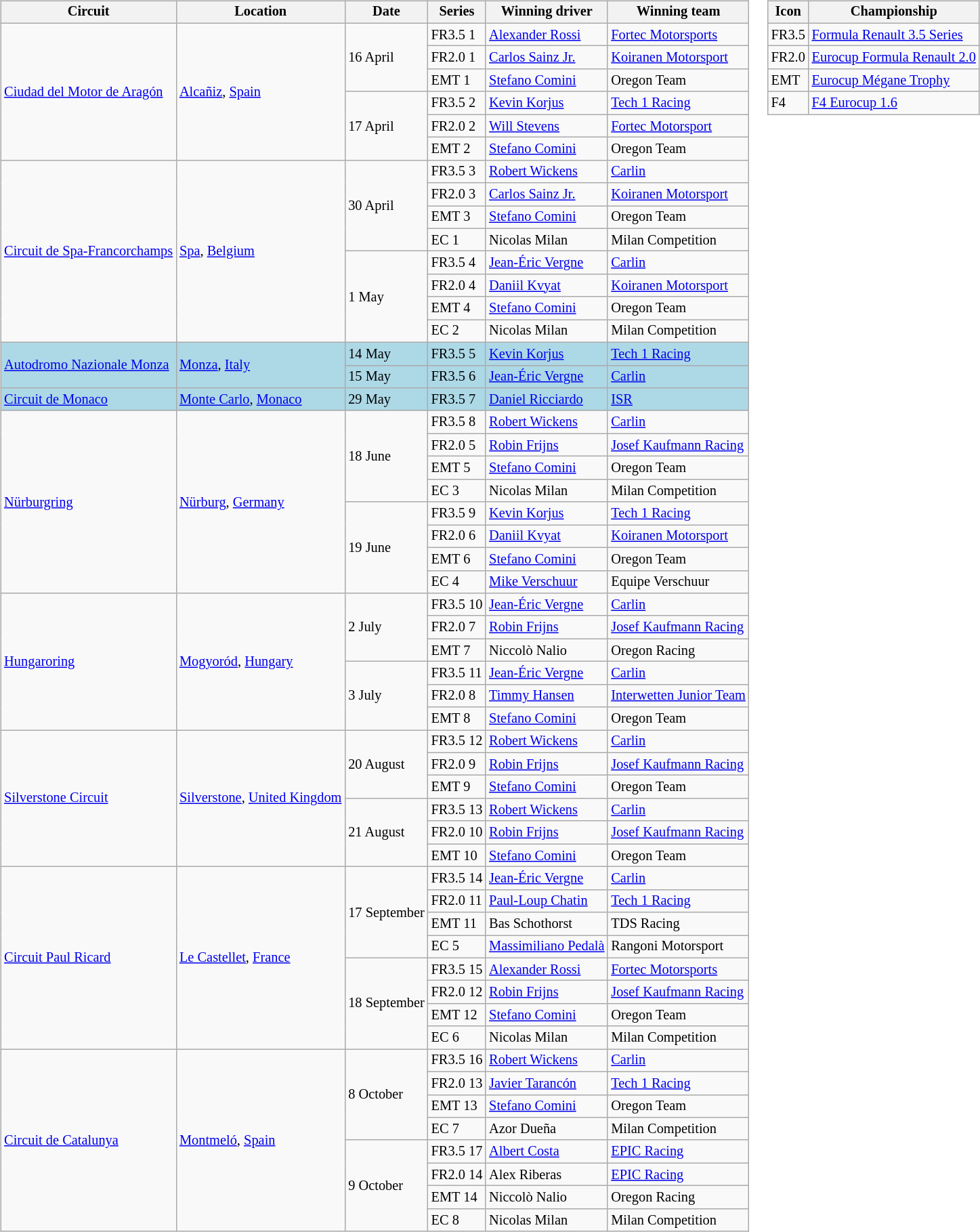<table>
<tr>
<td><br><table class="wikitable" style="font-size: 85%">
<tr>
<th>Circuit</th>
<th>Location</th>
<th>Date</th>
<th>Series</th>
<th>Winning driver</th>
<th>Winning team</th>
</tr>
<tr>
<td rowspan=6> <a href='#'>Ciudad del Motor de Aragón</a></td>
<td rowspan=6><a href='#'>Alcañiz</a>, <a href='#'>Spain</a></td>
<td rowspan=3>16 April</td>
<td>FR3.5 1</td>
<td> <a href='#'>Alexander Rossi</a></td>
<td> <a href='#'>Fortec Motorsports</a></td>
</tr>
<tr>
<td>FR2.0 1</td>
<td> <a href='#'>Carlos Sainz Jr.</a></td>
<td> <a href='#'>Koiranen Motorsport</a></td>
</tr>
<tr>
<td>EMT 1</td>
<td> <a href='#'>Stefano Comini</a></td>
<td> Oregon Team</td>
</tr>
<tr>
<td rowspan=3>17 April</td>
<td>FR3.5 2</td>
<td> <a href='#'>Kevin Korjus</a></td>
<td> <a href='#'>Tech 1 Racing</a></td>
</tr>
<tr>
<td>FR2.0 2</td>
<td> <a href='#'>Will Stevens</a></td>
<td> <a href='#'>Fortec Motorsport</a></td>
</tr>
<tr>
<td>EMT 2</td>
<td> <a href='#'>Stefano Comini</a></td>
<td> Oregon Team</td>
</tr>
<tr>
<td rowspan=8> <a href='#'>Circuit de Spa-Francorchamps</a></td>
<td rowspan=8><a href='#'>Spa</a>, <a href='#'>Belgium</a></td>
<td rowspan=4>30 April</td>
<td>FR3.5 3</td>
<td> <a href='#'>Robert Wickens</a></td>
<td> <a href='#'>Carlin</a></td>
</tr>
<tr>
<td>FR2.0 3</td>
<td> <a href='#'>Carlos Sainz Jr.</a></td>
<td> <a href='#'>Koiranen Motorsport</a></td>
</tr>
<tr>
<td>EMT 3</td>
<td> <a href='#'>Stefano Comini</a></td>
<td> Oregon Team</td>
</tr>
<tr>
<td>EC 1</td>
<td> Nicolas Milan</td>
<td> Milan Competition</td>
</tr>
<tr>
<td rowspan=4>1 May</td>
<td>FR3.5 4</td>
<td> <a href='#'>Jean-Éric Vergne</a></td>
<td> <a href='#'>Carlin</a></td>
</tr>
<tr>
<td>FR2.0 4</td>
<td> <a href='#'>Daniil Kvyat</a></td>
<td> <a href='#'>Koiranen Motorsport</a></td>
</tr>
<tr>
<td>EMT 4</td>
<td> <a href='#'>Stefano Comini</a></td>
<td> Oregon Team</td>
</tr>
<tr>
<td>EC 2</td>
<td> Nicolas Milan</td>
<td> Milan Competition</td>
</tr>
<tr style="background:lightblue;">
<td rowspan=2> <a href='#'>Autodromo Nazionale Monza</a></td>
<td rowspan=2><a href='#'>Monza</a>, <a href='#'>Italy</a></td>
<td>14 May</td>
<td>FR3.5 5</td>
<td> <a href='#'>Kevin Korjus</a></td>
<td> <a href='#'>Tech 1 Racing</a></td>
</tr>
<tr style="background:lightblue;">
<td>15 May</td>
<td>FR3.5 6</td>
<td> <a href='#'>Jean-Éric Vergne</a></td>
<td> <a href='#'>Carlin</a></td>
</tr>
<tr style="background:lightblue;">
<td> <a href='#'>Circuit de Monaco</a></td>
<td><a href='#'>Monte Carlo</a>, <a href='#'>Monaco</a></td>
<td>29 May</td>
<td>FR3.5 7</td>
<td> <a href='#'>Daniel Ricciardo</a></td>
<td> <a href='#'>ISR</a></td>
</tr>
<tr>
<td rowspan=8> <a href='#'>Nürburgring</a></td>
<td rowspan=8><a href='#'>Nürburg</a>, <a href='#'>Germany</a></td>
<td rowspan=4>18 June</td>
<td>FR3.5 8</td>
<td> <a href='#'>Robert Wickens</a></td>
<td> <a href='#'>Carlin</a></td>
</tr>
<tr>
<td>FR2.0 5</td>
<td> <a href='#'>Robin Frijns</a></td>
<td> <a href='#'>Josef Kaufmann Racing</a></td>
</tr>
<tr>
<td>EMT 5</td>
<td> <a href='#'>Stefano Comini</a></td>
<td> Oregon Team</td>
</tr>
<tr>
<td>EC 3</td>
<td> Nicolas Milan</td>
<td> Milan Competition</td>
</tr>
<tr>
<td rowspan=4>19 June</td>
<td>FR3.5 9</td>
<td> <a href='#'>Kevin Korjus</a></td>
<td> <a href='#'>Tech 1 Racing</a></td>
</tr>
<tr>
<td>FR2.0 6</td>
<td> <a href='#'>Daniil Kvyat</a></td>
<td> <a href='#'>Koiranen Motorsport</a></td>
</tr>
<tr>
<td>EMT 6</td>
<td> <a href='#'>Stefano Comini</a></td>
<td> Oregon Team</td>
</tr>
<tr>
<td>EC 4</td>
<td> <a href='#'>Mike Verschuur</a></td>
<td> Equipe Verschuur</td>
</tr>
<tr>
<td rowspan=6> <a href='#'>Hungaroring</a></td>
<td rowspan=6><a href='#'>Mogyoród</a>, <a href='#'>Hungary</a></td>
<td rowspan=3>2 July</td>
<td>FR3.5 10</td>
<td> <a href='#'>Jean-Éric Vergne</a></td>
<td> <a href='#'>Carlin</a></td>
</tr>
<tr>
<td>FR2.0 7</td>
<td> <a href='#'>Robin Frijns</a></td>
<td> <a href='#'>Josef Kaufmann Racing</a></td>
</tr>
<tr>
<td>EMT 7</td>
<td> Niccolò Nalio</td>
<td> Oregon Racing</td>
</tr>
<tr>
<td rowspan=3>3 July</td>
<td>FR3.5 11</td>
<td> <a href='#'>Jean-Éric Vergne</a></td>
<td> <a href='#'>Carlin</a></td>
</tr>
<tr>
<td>FR2.0 8</td>
<td> <a href='#'>Timmy Hansen</a></td>
<td> <a href='#'>Interwetten Junior Team</a></td>
</tr>
<tr>
<td>EMT 8</td>
<td> <a href='#'>Stefano Comini</a></td>
<td> Oregon Team</td>
</tr>
<tr>
<td rowspan=6> <a href='#'>Silverstone Circuit</a></td>
<td rowspan=6><a href='#'>Silverstone</a>, <a href='#'>United Kingdom</a></td>
<td rowspan=3>20 August</td>
<td>FR3.5 12</td>
<td> <a href='#'>Robert Wickens</a></td>
<td> <a href='#'>Carlin</a></td>
</tr>
<tr>
<td>FR2.0 9</td>
<td> <a href='#'>Robin Frijns</a></td>
<td> <a href='#'>Josef Kaufmann Racing</a></td>
</tr>
<tr>
<td>EMT 9</td>
<td> <a href='#'>Stefano Comini</a></td>
<td> Oregon Team</td>
</tr>
<tr>
<td rowspan=3>21 August</td>
<td>FR3.5 13</td>
<td> <a href='#'>Robert Wickens</a></td>
<td> <a href='#'>Carlin</a></td>
</tr>
<tr>
<td>FR2.0 10</td>
<td> <a href='#'>Robin Frijns</a></td>
<td> <a href='#'>Josef Kaufmann Racing</a></td>
</tr>
<tr>
<td>EMT 10</td>
<td> <a href='#'>Stefano Comini</a></td>
<td> Oregon Team</td>
</tr>
<tr>
<td rowspan=8> <a href='#'>Circuit Paul Ricard</a></td>
<td rowspan=8><a href='#'>Le Castellet</a>, <a href='#'>France</a></td>
<td rowspan=4>17 September</td>
<td>FR3.5 14</td>
<td> <a href='#'>Jean-Éric Vergne</a></td>
<td> <a href='#'>Carlin</a></td>
</tr>
<tr>
<td>FR2.0 11</td>
<td> <a href='#'>Paul-Loup Chatin</a></td>
<td> <a href='#'>Tech 1 Racing</a></td>
</tr>
<tr>
<td>EMT 11</td>
<td> Bas Schothorst</td>
<td> TDS Racing</td>
</tr>
<tr>
<td>EC 5</td>
<td> <a href='#'>Massimiliano Pedalà</a></td>
<td> Rangoni Motorsport</td>
</tr>
<tr>
<td rowspan=4>18 September</td>
<td>FR3.5 15</td>
<td> <a href='#'>Alexander Rossi</a></td>
<td> <a href='#'>Fortec Motorsports</a></td>
</tr>
<tr>
<td>FR2.0 12</td>
<td> <a href='#'>Robin Frijns</a></td>
<td> <a href='#'>Josef Kaufmann Racing</a></td>
</tr>
<tr>
<td>EMT 12</td>
<td> <a href='#'>Stefano Comini</a></td>
<td> Oregon Team</td>
</tr>
<tr>
<td>EC 6</td>
<td> Nicolas Milan</td>
<td> Milan Competition</td>
</tr>
<tr>
<td rowspan=8> <a href='#'>Circuit de Catalunya</a></td>
<td rowspan=8><a href='#'>Montmeló</a>, <a href='#'>Spain</a></td>
<td rowspan=4>8 October</td>
<td>FR3.5 16</td>
<td> <a href='#'>Robert Wickens</a></td>
<td> <a href='#'>Carlin</a></td>
</tr>
<tr>
<td>FR2.0 13</td>
<td> <a href='#'>Javier Tarancón</a></td>
<td> <a href='#'>Tech 1 Racing</a></td>
</tr>
<tr>
<td>EMT 13</td>
<td> <a href='#'>Stefano Comini</a></td>
<td> Oregon Team</td>
</tr>
<tr>
<td>EC 7</td>
<td> Azor Dueña</td>
<td> Milan Competition</td>
</tr>
<tr>
<td rowspan=4>9 October</td>
<td>FR3.5 17</td>
<td> <a href='#'>Albert Costa</a></td>
<td> <a href='#'>EPIC Racing</a></td>
</tr>
<tr>
<td>FR2.0 14</td>
<td> Alex Riberas</td>
<td> <a href='#'>EPIC Racing</a></td>
</tr>
<tr>
<td>EMT 14</td>
<td> Niccolò Nalio</td>
<td> Oregon Racing</td>
</tr>
<tr>
<td>EC 8</td>
<td> Nicolas Milan</td>
<td> Milan Competition</td>
</tr>
</table>
</td>
<td valign="top"><br><table class="wikitable" style="font-size: 85%;">
<tr>
<th>Icon</th>
<th>Championship</th>
</tr>
<tr>
<td>FR3.5</td>
<td><a href='#'>Formula Renault 3.5 Series</a></td>
</tr>
<tr>
<td>FR2.0</td>
<td><a href='#'>Eurocup Formula Renault 2.0</a></td>
</tr>
<tr>
<td>EMT</td>
<td><a href='#'>Eurocup Mégane Trophy</a></td>
</tr>
<tr>
<td>F4</td>
<td><a href='#'>F4 Eurocup 1.6</a></td>
</tr>
</table>
</td>
</tr>
</table>
